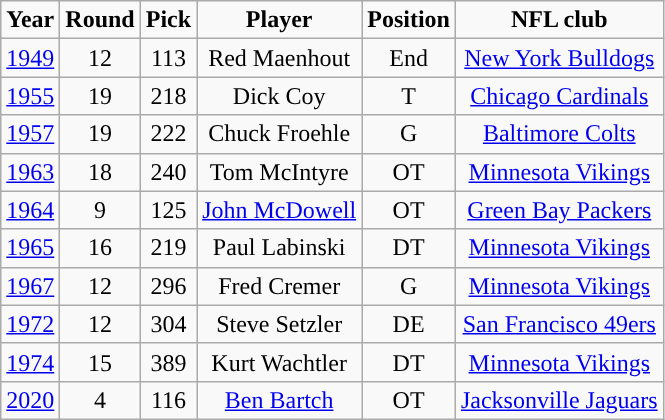<table class="wikitable" style="text-align:center">
<tr style="text-align:center; ">
<td><strong>Year</strong></td>
<td><strong>Round</strong></td>
<td><strong>Pick</strong></td>
<td><strong>Player</strong></td>
<td><strong>Position</strong></td>
<td><strong>NFL club</strong></td>
</tr>
<tr>
<td><a href='#'>1949</a></td>
<td>12</td>
<td>113</td>
<td>Red Maenhout</td>
<td>End</td>
<td><a href='#'>New York Bulldogs</a></td>
</tr>
<tr>
<td><a href='#'>1955</a></td>
<td>19</td>
<td>218</td>
<td>Dick Coy</td>
<td>T</td>
<td><a href='#'>Chicago Cardinals</a></td>
</tr>
<tr>
<td><a href='#'>1957</a></td>
<td>19</td>
<td>222</td>
<td>Chuck Froehle</td>
<td>G</td>
<td><a href='#'>Baltimore Colts</a></td>
</tr>
<tr>
<td><a href='#'>1963</a></td>
<td>18</td>
<td>240</td>
<td>Tom McIntyre</td>
<td>OT</td>
<td><a href='#'>Minnesota Vikings</a></td>
</tr>
<tr>
<td><a href='#'>1964</a></td>
<td>9</td>
<td>125</td>
<td><a href='#'>John McDowell</a></td>
<td>OT</td>
<td><a href='#'>Green Bay Packers</a></td>
</tr>
<tr>
<td><a href='#'>1965</a></td>
<td>16</td>
<td>219</td>
<td>Paul Labinski</td>
<td>DT</td>
<td><a href='#'>Minnesota Vikings</a></td>
</tr>
<tr>
<td><a href='#'>1967</a></td>
<td>12</td>
<td>296</td>
<td>Fred Cremer</td>
<td>G</td>
<td><a href='#'>Minnesota Vikings</a></td>
</tr>
<tr>
<td><a href='#'>1972</a></td>
<td>12</td>
<td>304</td>
<td>Steve Setzler</td>
<td>DE</td>
<td><a href='#'>San Francisco 49ers</a></td>
</tr>
<tr>
<td><a href='#'>1974</a></td>
<td>15</td>
<td>389</td>
<td>Kurt Wachtler</td>
<td>DT</td>
<td><a href='#'>Minnesota Vikings</a></td>
</tr>
<tr>
<td><a href='#'>2020</a></td>
<td>4</td>
<td>116</td>
<td><a href='#'>Ben Bartch</a></td>
<td>OT</td>
<td><a href='#'>Jacksonville Jaguars</a></td>
</tr>
</table>
